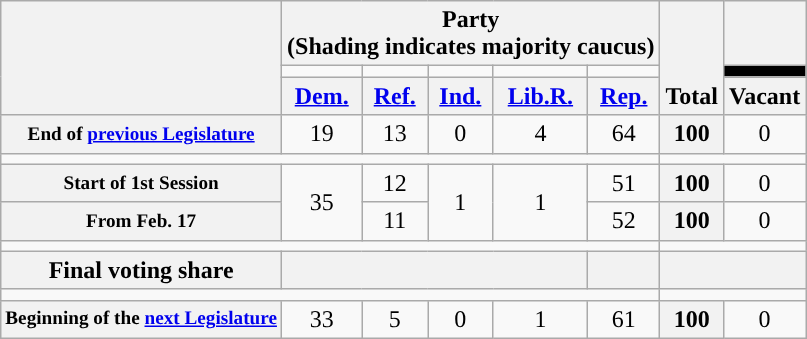<table class=wikitable style="text-align:center">
<tr style="vertical-align:bottom;">
<th rowspan=3></th>
<th colspan=5>Party <div>(Shading indicates majority caucus)</div></th>
<th rowspan=3>Total</th>
<th></th>
</tr>
<tr style="height:5px">
<td style="background-color:"></td>
<td style="background-color:"></td>
<td style="background-color:"></td>
<td style="background-color:"></td>
<td style="background-color:"></td>
<td style="background:black;"></td>
</tr>
<tr>
<th><a href='#'>Dem.</a></th>
<th><a href='#'>Ref.</a></th>
<th><a href='#'>Ind.</a></th>
<th><a href='#'>Lib.R.</a></th>
<th><a href='#'>Rep.</a></th>
<th>Vacant</th>
</tr>
<tr>
<th style="font-size:80%;">End of <a href='#'>previous Legislature</a></th>
<td>19</td>
<td>13</td>
<td>0</td>
<td>4</td>
<td>64</td>
<th>100</th>
<td>0</td>
</tr>
<tr>
<td colspan=6></td>
</tr>
<tr>
<th style="font-size:80%;">Start of 1st Session</th>
<td rowspan="2">35</td>
<td>12</td>
<td rowspan="2">1</td>
<td rowspan="2">1</td>
<td>51</td>
<th>100</th>
<td>0</td>
</tr>
<tr>
<th style="font-size:80%;">From Feb. 17</th>
<td>11</td>
<td>52</td>
<th>100</th>
<td>0</td>
</tr>
<tr>
<td colspan=6></td>
</tr>
<tr>
<th>Final voting share</th>
<th colspan=4></th>
<th></th>
<th colspan=2></th>
</tr>
<tr>
<td colspan=6></td>
</tr>
<tr>
<th style="font-size:80%;">Beginning of the <a href='#'>next Legislature</a></th>
<td>33</td>
<td>5</td>
<td>0</td>
<td>1</td>
<td>61</td>
<th>100</th>
<td>0</td>
</tr>
</table>
